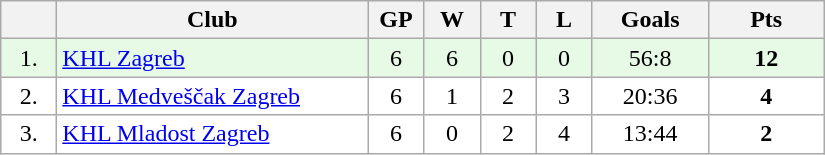<table class="wikitable">
<tr>
<th width="30"></th>
<th width="200">Club</th>
<th width="30">GP</th>
<th width="30">W</th>
<th width="30">T</th>
<th width="30">L</th>
<th width="70">Goals</th>
<th width="70">Pts</th>
</tr>
<tr bgcolor="#e6fae6" align="center">
<td>1.</td>
<td align="left"><a href='#'>KHL Zagreb</a></td>
<td>6</td>
<td>6</td>
<td>0</td>
<td>0</td>
<td>56:8</td>
<td><strong>12</strong></td>
</tr>
<tr bgcolor="#FFFFFF" align="center">
<td>2.</td>
<td align="left"><a href='#'>KHL Medveščak Zagreb</a></td>
<td>6</td>
<td>1</td>
<td>2</td>
<td>3</td>
<td>20:36</td>
<td><strong>4</strong></td>
</tr>
<tr bgcolor="#FFFFFF" align="center">
<td>3.</td>
<td align="left"><a href='#'>KHL Mladost Zagreb</a></td>
<td>6</td>
<td>0</td>
<td>2</td>
<td>4</td>
<td>13:44</td>
<td><strong>2</strong></td>
</tr>
</table>
